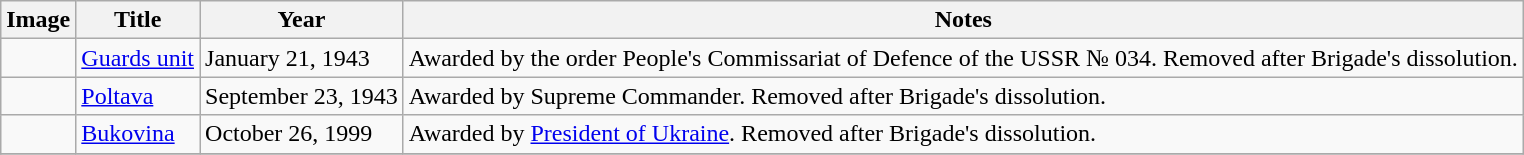<table class="wikitable">
<tr>
<th>Image</th>
<th>Title</th>
<th>Year</th>
<th>Notes</th>
</tr>
<tr>
<td></td>
<td><a href='#'>Guards unit</a></td>
<td>January 21, 1943</td>
<td>Awarded by the order People's Commissariat of Defence of the USSR № 034. Removed after Brigade's dissolution.</td>
</tr>
<tr>
<td></td>
<td><a href='#'>Poltava</a></td>
<td>September 23, 1943</td>
<td>Awarded by Supreme Commander. Removed after Brigade's dissolution.</td>
</tr>
<tr>
<td></td>
<td><a href='#'>Bukovina</a></td>
<td>October 26, 1999</td>
<td>Awarded by <a href='#'>President of Ukraine</a>. Removed after Brigade's dissolution.</td>
</tr>
<tr>
</tr>
</table>
